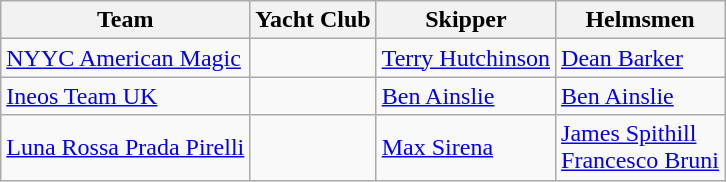<table class=wikitable>
<tr>
<th>Team</th>
<th>Yacht Club</th>
<th>Skipper</th>
<th>Helmsmen</th>
</tr>
<tr>
<td> <a href='#'>NYYC American Magic</a></td>
<td></td>
<td> <a href='#'>Terry Hutchinson</a></td>
<td> <a href='#'>Dean Barker</a></td>
</tr>
<tr>
<td> <a href='#'>Ineos Team UK</a></td>
<td></td>
<td> <a href='#'>Ben Ainslie</a></td>
<td> <a href='#'>Ben Ainslie</a></td>
</tr>
<tr>
<td> <a href='#'>Luna Rossa Prada Pirelli</a></td>
<td></td>
<td> <a href='#'>Max Sirena</a></td>
<td> <a href='#'>James Spithill</a> <br>  <a href='#'>Francesco Bruni</a></td>
</tr>
</table>
